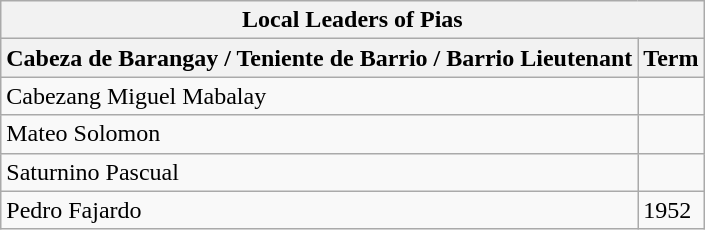<table class="wikitable">
<tr>
<th colspan="2">Local Leaders of Pias</th>
</tr>
<tr>
<th>Cabeza de Barangay / Teniente de Barrio / Barrio Lieutenant</th>
<th>Term</th>
</tr>
<tr>
<td>Cabezang Miguel Mabalay</td>
<td></td>
</tr>
<tr>
<td>Mateo Solomon</td>
<td></td>
</tr>
<tr>
<td>Saturnino Pascual</td>
<td></td>
</tr>
<tr>
<td>Pedro Fajardo</td>
<td>1952</td>
</tr>
</table>
